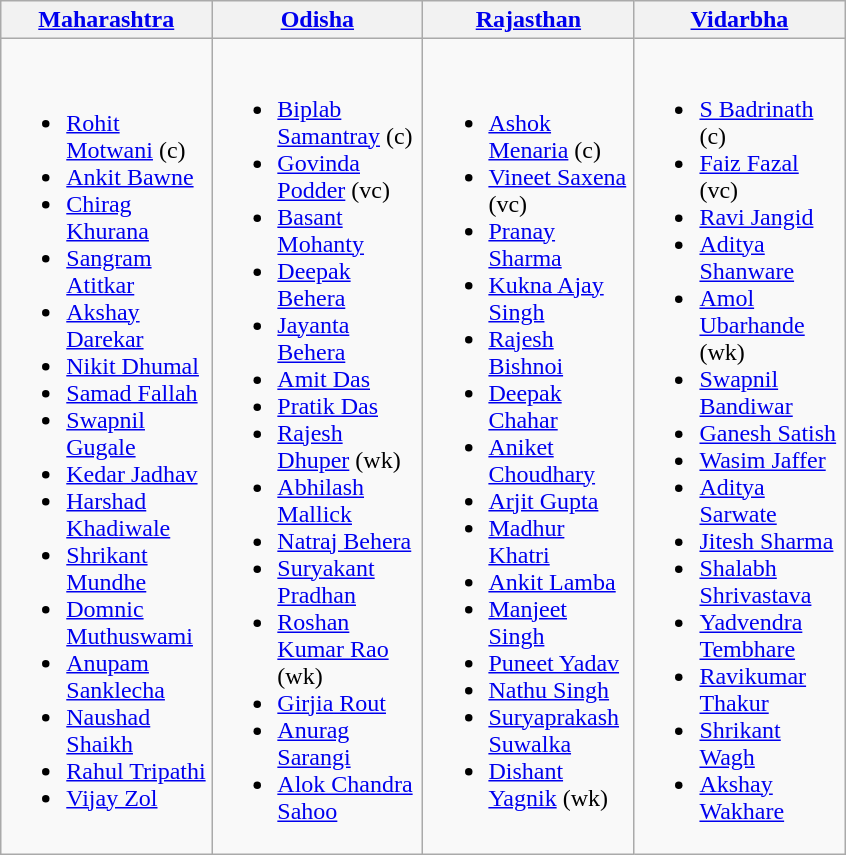<table class="wikitable">
<tr>
<th style="width: 100pt;"><a href='#'>Maharashtra</a></th>
<th style="width: 100pt;"><a href='#'>Odisha</a></th>
<th style="width: 100pt;"><a href='#'>Rajasthan</a></th>
<th style="width: 100pt;"><a href='#'>Vidarbha</a></th>
</tr>
<tr>
<td><br><ul><li><a href='#'>Rohit Motwani</a> (c)</li><li><a href='#'>Ankit Bawne</a></li><li><a href='#'>Chirag Khurana</a></li><li><a href='#'>Sangram Atitkar</a></li><li><a href='#'>Akshay Darekar</a></li><li><a href='#'>Nikit Dhumal</a></li><li><a href='#'>Samad Fallah</a></li><li><a href='#'>Swapnil Gugale</a></li><li><a href='#'>Kedar Jadhav</a></li><li><a href='#'>Harshad Khadiwale</a></li><li><a href='#'>Shrikant Mundhe</a></li><li><a href='#'>Domnic Muthuswami</a></li><li><a href='#'>Anupam Sanklecha</a></li><li><a href='#'>Naushad Shaikh</a></li><li><a href='#'>Rahul Tripathi</a></li><li><a href='#'>Vijay Zol</a></li></ul></td>
<td><br><ul><li><a href='#'>Biplab Samantray</a> (c)</li><li><a href='#'>Govinda Podder</a> (vc)</li><li><a href='#'>Basant Mohanty</a></li><li><a href='#'>Deepak Behera</a></li><li><a href='#'>Jayanta Behera</a></li><li><a href='#'>Amit Das</a></li><li><a href='#'>Pratik Das</a></li><li><a href='#'>Rajesh Dhuper</a> (wk)</li><li><a href='#'>Abhilash Mallick</a></li><li><a href='#'>Natraj Behera</a></li><li><a href='#'>Suryakant Pradhan</a></li><li><a href='#'>Roshan Kumar Rao</a> (wk)</li><li><a href='#'>Girjia Rout</a></li><li><a href='#'>Anurag Sarangi</a></li><li><a href='#'>Alok Chandra Sahoo</a></li></ul></td>
<td><br><ul><li><a href='#'>Ashok Menaria</a> (c)</li><li><a href='#'>Vineet Saxena</a> (vc)</li><li><a href='#'>Pranay Sharma</a></li><li><a href='#'>Kukna Ajay Singh</a></li><li><a href='#'>Rajesh Bishnoi</a></li><li><a href='#'>Deepak Chahar</a></li><li><a href='#'>Aniket Choudhary</a></li><li><a href='#'>Arjit Gupta</a></li><li><a href='#'>Madhur Khatri</a></li><li><a href='#'>Ankit Lamba</a></li><li><a href='#'>Manjeet Singh</a></li><li><a href='#'>Puneet Yadav</a></li><li><a href='#'>Nathu Singh</a></li><li><a href='#'>Suryaprakash Suwalka</a></li><li><a href='#'>Dishant Yagnik</a> (wk)</li></ul></td>
<td><br><ul><li><a href='#'>S Badrinath</a> (c)</li><li><a href='#'>Faiz Fazal</a> (vc)</li><li><a href='#'>Ravi Jangid</a></li><li><a href='#'>Aditya Shanware</a></li><li><a href='#'>Amol Ubarhande</a> (wk)</li><li><a href='#'>Swapnil Bandiwar</a></li><li><a href='#'>Ganesh Satish</a></li><li><a href='#'>Wasim Jaffer</a></li><li><a href='#'>Aditya Sarwate</a></li><li><a href='#'>Jitesh Sharma</a></li><li><a href='#'>Shalabh Shrivastava</a></li><li><a href='#'>Yadvendra Tembhare</a></li><li><a href='#'>Ravikumar Thakur</a></li><li><a href='#'>Shrikant Wagh</a></li><li><a href='#'>Akshay Wakhare</a></li></ul></td>
</tr>
</table>
